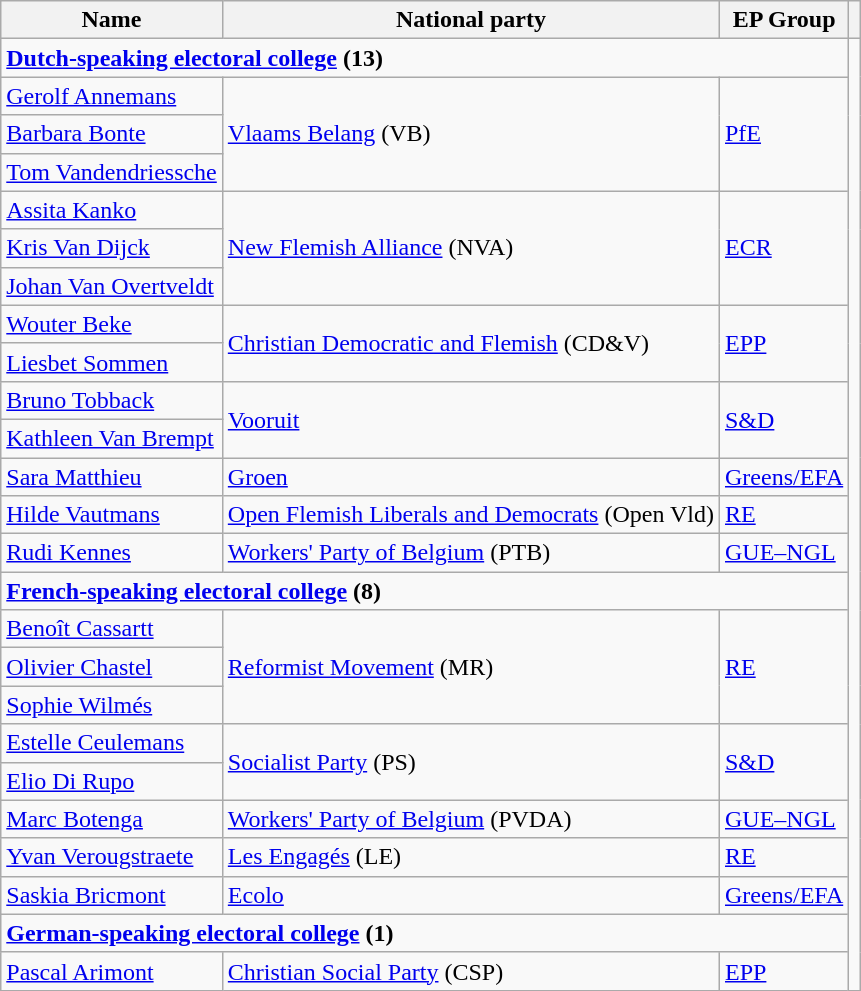<table class="sortable wikitable">
<tr>
<th>Name</th>
<th>National party</th>
<th>EP Group</th>
<th></th>
</tr>
<tr>
<td colspan="3"><strong><a href='#'>Dutch-speaking electoral college</a> (13)</strong></td>
<td rowspan="25"></td>
</tr>
<tr>
<td><a href='#'>Gerolf Annemans</a></td>
<td rowspan="3"> <a href='#'>Vlaams Belang</a> (VB)</td>
<td rowspan="3"> <a href='#'>PfE</a></td>
</tr>
<tr>
<td><a href='#'>Barbara Bonte</a></td>
</tr>
<tr>
<td><a href='#'>Tom Vandendriessche</a></td>
</tr>
<tr>
<td><a href='#'>Assita Kanko</a></td>
<td rowspan="3"> <a href='#'>New Flemish Alliance</a> (NVA)</td>
<td rowspan="3"> <a href='#'>ECR</a></td>
</tr>
<tr>
<td><a href='#'>Kris Van Dijck</a></td>
</tr>
<tr>
<td><a href='#'>Johan Van Overtveldt</a></td>
</tr>
<tr>
<td><a href='#'>Wouter Beke</a></td>
<td rowspan="2"> <a href='#'>Christian Democratic and Flemish</a> (CD&V)</td>
<td rowspan="2"> <a href='#'>EPP</a></td>
</tr>
<tr>
<td><a href='#'>Liesbet Sommen</a></td>
</tr>
<tr>
<td><a href='#'>Bruno Tobback</a></td>
<td rowspan="2"> <a href='#'>Vooruit</a></td>
<td rowspan="2"> <a href='#'>S&D</a></td>
</tr>
<tr>
<td><a href='#'>Kathleen Van Brempt</a></td>
</tr>
<tr>
<td><a href='#'>Sara Matthieu</a></td>
<td> <a href='#'>Groen</a></td>
<td> <a href='#'>Greens/EFA</a></td>
</tr>
<tr>
<td><a href='#'>Hilde Vautmans</a></td>
<td> <a href='#'>Open Flemish Liberals and Democrats</a> (Open Vld)</td>
<td> <a href='#'>RE</a></td>
</tr>
<tr>
<td><a href='#'>Rudi Kennes</a></td>
<td> <a href='#'>Workers' Party of Belgium</a> (PTB)</td>
<td> <a href='#'>GUE–NGL</a></td>
</tr>
<tr>
<td colspan="3"><strong><a href='#'>French-speaking electoral college</a> (8)</strong></td>
</tr>
<tr>
<td><a href='#'>Benoît Cassartt</a></td>
<td rowspan="3"> <a href='#'>Reformist Movement</a> (MR)</td>
<td rowspan="3"> <a href='#'>RE</a></td>
</tr>
<tr>
<td><a href='#'>Olivier Chastel</a></td>
</tr>
<tr>
<td><a href='#'>Sophie Wilmés</a></td>
</tr>
<tr>
<td><a href='#'>Estelle Ceulemans</a></td>
<td rowspan="2"> <a href='#'>Socialist Party</a> (PS)</td>
<td rowspan="2"> <a href='#'>S&D</a></td>
</tr>
<tr>
<td><a href='#'>Elio Di Rupo</a></td>
</tr>
<tr>
<td><a href='#'>Marc Botenga</a></td>
<td> <a href='#'>Workers' Party of Belgium</a> (PVDA)</td>
<td> <a href='#'>GUE–NGL</a></td>
</tr>
<tr>
<td><a href='#'>Yvan Verougstraete</a></td>
<td> <a href='#'>Les Engagés</a> (LE)</td>
<td> <a href='#'>RE</a></td>
</tr>
<tr>
<td><a href='#'>Saskia Bricmont</a></td>
<td> <a href='#'>Ecolo</a></td>
<td> <a href='#'>Greens/EFA</a></td>
</tr>
<tr>
<td colspan="3"><strong><a href='#'>German-speaking electoral college</a> (1)</strong></td>
</tr>
<tr>
<td><a href='#'>Pascal Arimont</a></td>
<td> <a href='#'>Christian Social Party</a> (CSP)</td>
<td> <a href='#'>EPP</a></td>
</tr>
</table>
